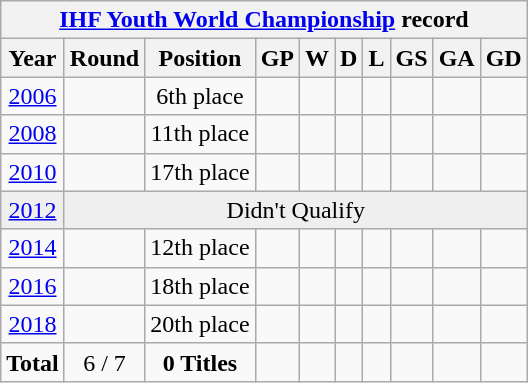<table class="wikitable" style="text-align: center;">
<tr>
<th colspan=10><a href='#'>IHF Youth World Championship</a> record</th>
</tr>
<tr>
<th>Year</th>
<th>Round</th>
<th>Position</th>
<th>GP</th>
<th>W</th>
<th>D</th>
<th>L</th>
<th>GS</th>
<th>GA</th>
<th>GD</th>
</tr>
<tr bgcolor=>
<td> <a href='#'>2006</a></td>
<td></td>
<td>6th place</td>
<td></td>
<td></td>
<td></td>
<td></td>
<td></td>
<td></td>
<td></td>
</tr>
<tr bgcolor=>
<td> <a href='#'>2008</a></td>
<td></td>
<td>11th place</td>
<td></td>
<td></td>
<td></td>
<td></td>
<td></td>
<td></td>
<td></td>
</tr>
<tr bgcolor=>
<td> <a href='#'>2010</a></td>
<td></td>
<td>17th place</td>
<td></td>
<td></td>
<td></td>
<td></td>
<td></td>
<td></td>
<td></td>
</tr>
<tr bgcolor=efefef>
<td> <a href='#'>2012</a></td>
<td colspan=9 rowspan=1>Didn't Qualify</td>
</tr>
<tr bgcolor=>
<td> <a href='#'>2014</a></td>
<td></td>
<td>12th place</td>
<td></td>
<td></td>
<td></td>
<td></td>
<td></td>
<td></td>
<td></td>
</tr>
<tr bgcolor=>
<td> <a href='#'>2016</a></td>
<td></td>
<td>18th place</td>
<td></td>
<td></td>
<td></td>
<td></td>
<td></td>
<td></td>
<td></td>
</tr>
<tr bgcolor=>
<td> <a href='#'>2018</a></td>
<td></td>
<td>20th place</td>
<td></td>
<td></td>
<td></td>
<td></td>
<td></td>
<td></td>
<td></td>
</tr>
<tr>
<td><strong>Total</strong></td>
<td>6 / 7</td>
<td><strong>0 Titles</strong></td>
<td></td>
<td></td>
<td></td>
<td></td>
<td></td>
<td></td>
<td></td>
</tr>
</table>
